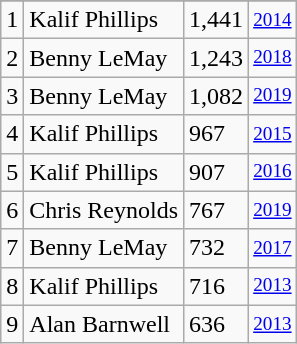<table class="wikitable">
<tr>
</tr>
<tr>
<td>1</td>
<td>Kalif Phillips</td>
<td>1,441</td>
<td style="font-size:80%;"><a href='#'>2014</a></td>
</tr>
<tr>
<td>2</td>
<td>Benny LeMay</td>
<td>1,243</td>
<td style="font-size:80%;"><a href='#'>2018</a></td>
</tr>
<tr>
<td>3</td>
<td>Benny LeMay</td>
<td>1,082</td>
<td style="font-size:80%;"><a href='#'>2019</a></td>
</tr>
<tr>
<td>4</td>
<td>Kalif Phillips</td>
<td>967</td>
<td style="font-size:80%;"><a href='#'>2015</a></td>
</tr>
<tr>
<td>5</td>
<td>Kalif Phillips</td>
<td>907</td>
<td style="font-size:80%;"><a href='#'>2016</a></td>
</tr>
<tr>
<td>6</td>
<td>Chris Reynolds</td>
<td>767</td>
<td style="font-size:80%;"><a href='#'>2019</a></td>
</tr>
<tr>
<td>7</td>
<td>Benny LeMay</td>
<td>732</td>
<td style="font-size:80%;"><a href='#'>2017</a></td>
</tr>
<tr>
<td>8</td>
<td>Kalif Phillips</td>
<td>716</td>
<td style="font-size:80%;"><a href='#'>2013</a></td>
</tr>
<tr>
<td>9</td>
<td>Alan Barnwell</td>
<td>636</td>
<td style="font-size:80%;"><a href='#'>2013</a></td>
</tr>
</table>
